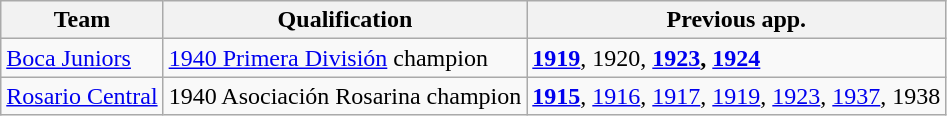<table class="wikitable">
<tr>
<th width=>Team</th>
<th width=>Qualification</th>
<th width=>Previous app.</th>
</tr>
<tr>
<td><a href='#'>Boca Juniors</a></td>
<td><a href='#'>1940 Primera División</a> champion</td>
<td><strong><a href='#'>1919</a></strong>, 1920, <strong><a href='#'>1923</a>, <a href='#'>1924</a></strong></td>
</tr>
<tr>
<td><a href='#'>Rosario Central</a></td>
<td>1940 Asociación Rosarina champion</td>
<td><strong><a href='#'>1915</a></strong>, <a href='#'>1916</a>, <a href='#'>1917</a>, <a href='#'>1919</a>, <a href='#'>1923</a>, <a href='#'>1937</a>, 1938</td>
</tr>
</table>
